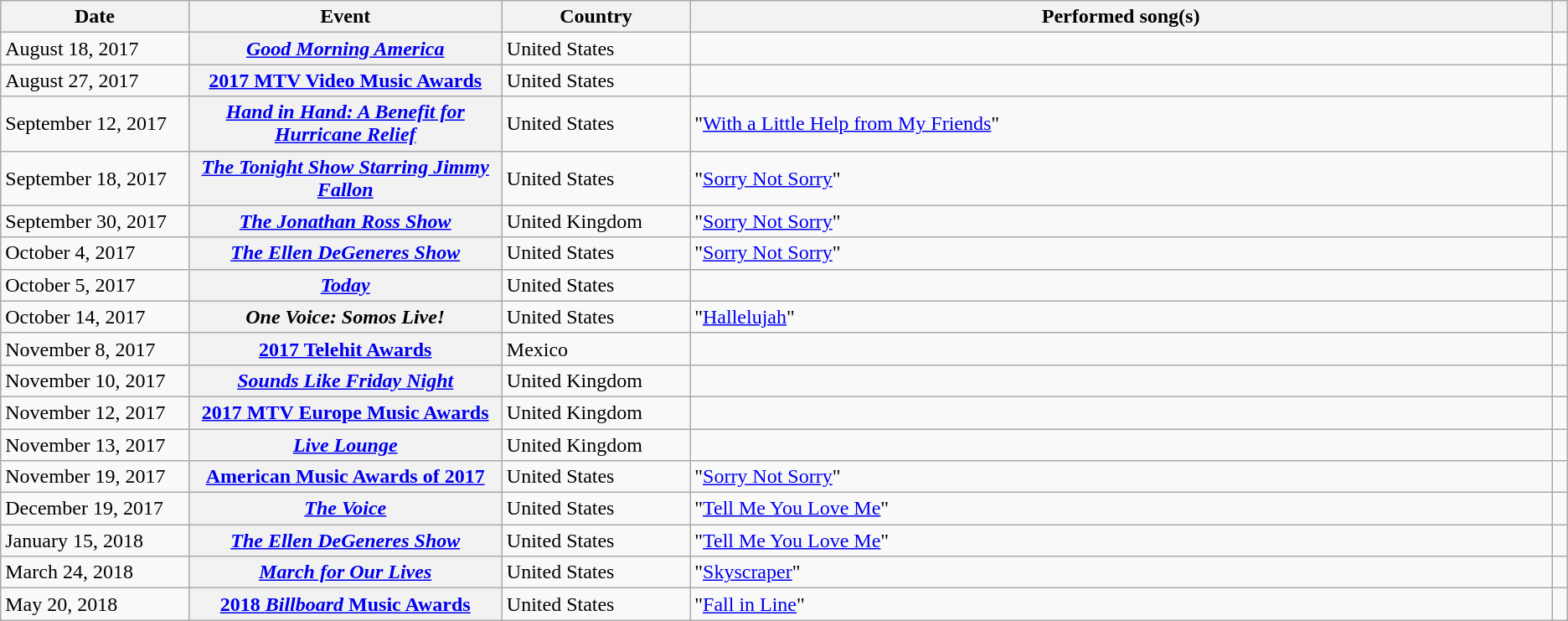<table class="wikitable sortable plainrowheaders">
<tr>
<th style="width:12%;">Date</th>
<th style="width:20%;">Event</th>
<th style="width:12%;">Country</th>
<th>Performed song(s)</th>
<th style="width:1%;"></th>
</tr>
<tr>
<td>August 18, 2017</td>
<th scope="row"><em><a href='#'>Good Morning America</a></em></th>
<td>United States</td>
<td></td>
<td></td>
</tr>
<tr>
<td>August 27, 2017</td>
<th scope="row"><a href='#'>2017 MTV Video Music Awards</a></th>
<td>United States</td>
<td></td>
<td></td>
</tr>
<tr>
<td>September 12, 2017</td>
<th scope="row"><em><a href='#'>Hand in Hand: A Benefit for Hurricane Relief</a></em></th>
<td>United States</td>
<td>"<a href='#'>With a Little Help from My Friends</a>" </td>
<td align="center"></td>
</tr>
<tr>
<td>September 18, 2017</td>
<th scope="row"><em><a href='#'>The Tonight Show Starring Jimmy Fallon</a></em></th>
<td>United States</td>
<td>"<a href='#'>Sorry Not Sorry</a>"</td>
<td align="center"></td>
</tr>
<tr>
<td>September 30, 2017</td>
<th scope="row"><em><a href='#'>The Jonathan Ross Show</a></em></th>
<td>United Kingdom</td>
<td>"<a href='#'>Sorry Not Sorry</a>"</td>
<td align="center"></td>
</tr>
<tr>
<td>October 4, 2017</td>
<th scope="row"><em><a href='#'>The Ellen DeGeneres Show</a></em></th>
<td>United States</td>
<td>"<a href='#'>Sorry Not Sorry</a>"</td>
<td align="center"></td>
</tr>
<tr>
<td>October 5, 2017</td>
<th scope="row"><em><a href='#'>Today</a></em></th>
<td>United States</td>
<td></td>
<td></td>
</tr>
<tr>
<td>October 14, 2017</td>
<th scope="row"><em>One Voice: Somos Live!</em></th>
<td>United States</td>
<td>"<a href='#'>Hallelujah</a>"</td>
<td align="center"></td>
</tr>
<tr>
<td>November 8, 2017</td>
<th scope="row"><a href='#'>2017 Telehit Awards</a></th>
<td>Mexico</td>
<td></td>
<td></td>
</tr>
<tr>
<td>November 10, 2017</td>
<th scope="row"><em><a href='#'>Sounds Like Friday Night</a></em></th>
<td>United Kingdom</td>
<td></td>
<td align="center"></td>
</tr>
<tr>
<td>November 12, 2017</td>
<th scope="row"><a href='#'>2017 MTV Europe Music Awards</a></th>
<td>United Kingdom</td>
<td></td>
<td></td>
</tr>
<tr>
<td>November 13, 2017</td>
<th scope="row"><em><a href='#'>Live Lounge</a></em></th>
<td>United Kingdom</td>
<td></td>
<td></td>
</tr>
<tr>
<td>November 19, 2017</td>
<th scope="row"><a href='#'>American Music Awards of 2017</a></th>
<td>United States</td>
<td>"<a href='#'>Sorry Not Sorry</a>"</td>
<td></td>
</tr>
<tr>
<td>December 19, 2017</td>
<th scope="row"><em><a href='#'>The Voice</a></em></th>
<td>United States</td>
<td>"<a href='#'>Tell Me You Love Me</a>"</td>
<td align="center"></td>
</tr>
<tr>
<td>January 15, 2018</td>
<th scope="row"><em><a href='#'>The Ellen DeGeneres Show</a></em></th>
<td>United States</td>
<td>"<a href='#'>Tell Me You Love Me</a>"</td>
<td align="center"></td>
</tr>
<tr>
<td>March 24, 2018</td>
<th scope="row"><em><a href='#'>March for Our Lives</a></em></th>
<td>United States</td>
<td>"<a href='#'>Skyscraper</a>"</td>
<td></td>
</tr>
<tr>
<td>May 20, 2018</td>
<th scope="row"><a href='#'>2018 <em>Billboard</em> Music Awards</a></th>
<td>United States</td>
<td>"<a href='#'>Fall in Line</a>" </td>
<td></td>
</tr>
</table>
